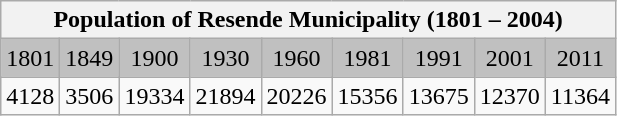<table class="wikitable" style="text-align:center;">
<tr>
<th colspan="9">Population of Resende Municipality (1801 – 2004)</th>
</tr>
<tr bgcolor="#C0C0C0">
<td align="center">1801</td>
<td align="center">1849</td>
<td align="center">1900</td>
<td align="center">1930</td>
<td align="center">1960</td>
<td align="center">1981</td>
<td align="center">1991</td>
<td align="center">2001</td>
<td align="center">2011</td>
</tr>
<tr>
<td align="center">4128</td>
<td align="center">3506</td>
<td align="center">19334</td>
<td align="center">21894</td>
<td align="center">20226</td>
<td align="center">15356</td>
<td align="center">13675</td>
<td align="center">12370</td>
<td align="center">11364</td>
</tr>
</table>
